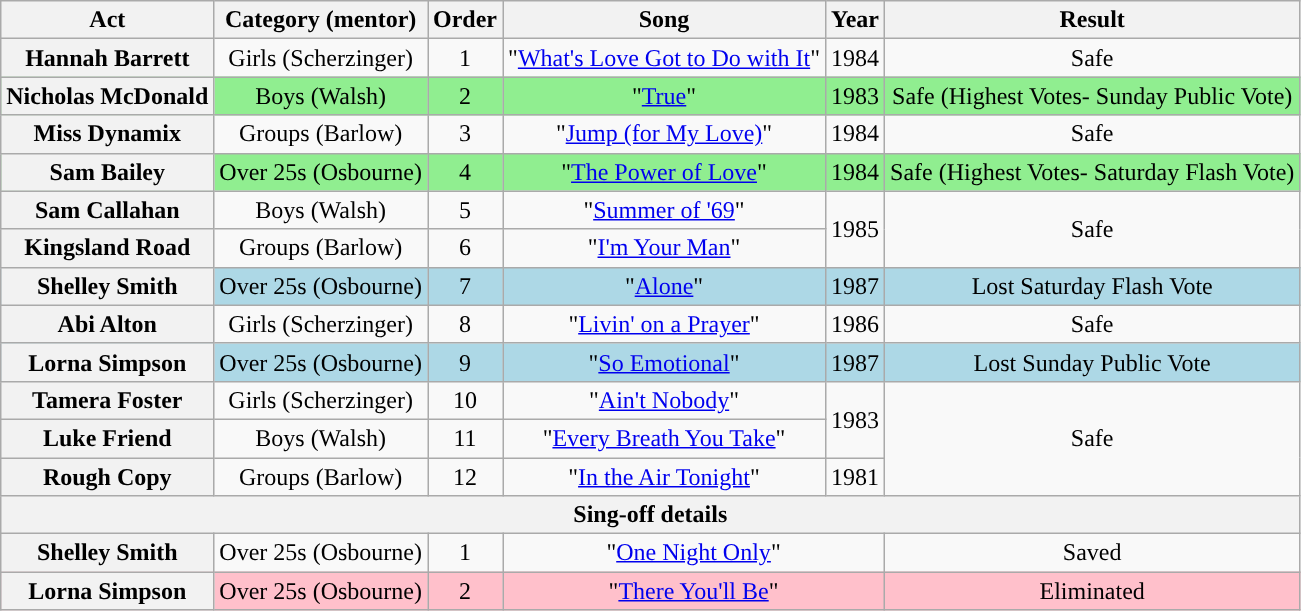<table class="wikitable plainrowheaders" style="text-align:center;">
<tr>
<th scope="col">Act</th>
<th scope="col">Category (mentor)</th>
<th scope="col">Order</th>
<th scope="col">Song</th>
<th scope="col">Year</th>
<th scope="col">Result</th>
</tr>
<tr>
<th scope="row">Hannah Barrett</th>
<td>Girls (Scherzinger)</td>
<td>1</td>
<td>"<a href='#'>What's Love Got to Do with It</a>"</td>
<td>1984</td>
<td>Safe</td>
</tr>
<tr style="background:lightgreen;">
<th scope="row">Nicholas McDonald</th>
<td>Boys (Walsh)</td>
<td>2</td>
<td>"<a href='#'>True</a>"</td>
<td>1983</td>
<td>Safe (Highest Votes- Sunday Public Vote)</td>
</tr>
<tr>
<th scope="row">Miss Dynamix</th>
<td>Groups (Barlow)</td>
<td>3</td>
<td>"<a href='#'>Jump (for My Love)</a>"</td>
<td>1984</td>
<td>Safe</td>
</tr>
<tr style="background:lightgreen;">
<th scope="row">Sam Bailey</th>
<td>Over 25s (Osbourne)</td>
<td>4</td>
<td>"<a href='#'>The Power of Love</a>"</td>
<td>1984</td>
<td>Safe (Highest Votes- Saturday Flash Vote)</td>
</tr>
<tr>
<th scope="row">Sam Callahan</th>
<td>Boys (Walsh)</td>
<td>5</td>
<td>"<a href='#'>Summer of '69</a>"</td>
<td rowspan=2>1985</td>
<td rowspan=2>Safe</td>
</tr>
<tr>
<th scope="row">Kingsland Road</th>
<td>Groups (Barlow)</td>
<td>6</td>
<td>"<a href='#'>I'm Your Man</a>"</td>
</tr>
<tr style="background:lightblue;">
<th scope="row">Shelley Smith</th>
<td>Over 25s (Osbourne)</td>
<td>7</td>
<td>"<a href='#'>Alone</a>"</td>
<td>1987</td>
<td>Lost Saturday Flash Vote</td>
</tr>
<tr>
<th scope="row">Abi Alton</th>
<td>Girls (Scherzinger)</td>
<td>8</td>
<td>"<a href='#'>Livin' on a Prayer</a>"</td>
<td>1986</td>
<td>Safe</td>
</tr>
<tr style="background:lightblue;">
<th scope="row">Lorna Simpson</th>
<td>Over 25s (Osbourne)</td>
<td>9</td>
<td>"<a href='#'>So Emotional</a>"</td>
<td>1987</td>
<td>Lost Sunday Public Vote</td>
</tr>
<tr>
<th scope="row">Tamera Foster</th>
<td>Girls (Scherzinger)</td>
<td>10</td>
<td>"<a href='#'>Ain't Nobody</a>"</td>
<td rowspan=2>1983</td>
<td rowspan=3>Safe</td>
</tr>
<tr>
<th scope="row">Luke Friend</th>
<td>Boys (Walsh)</td>
<td>11</td>
<td>"<a href='#'>Every Breath You Take</a>"</td>
</tr>
<tr>
<th scope="row">Rough Copy</th>
<td>Groups (Barlow)</td>
<td>12</td>
<td>"<a href='#'>In the Air Tonight</a>"</td>
<td>1981</td>
</tr>
<tr>
<th colspan="6">Sing-off details</th>
</tr>
<tr>
<th scope="row">Shelley Smith</th>
<td>Over 25s (Osbourne)</td>
<td>1</td>
<td colspan="2">"<a href='#'>One Night Only</a>"</td>
<td>Saved</td>
</tr>
<tr style="background:pink;">
<th scope="row">Lorna Simpson</th>
<td>Over 25s (Osbourne)</td>
<td>2</td>
<td colspan="2">"<a href='#'>There You'll Be</a>"</td>
<td>Eliminated</td>
</tr>
</table>
